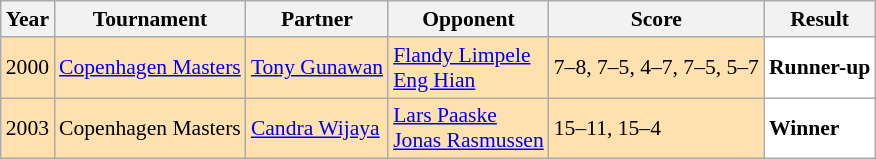<table class="sortable wikitable" style="font-size: 90%;">
<tr>
<th>Year</th>
<th>Tournament</th>
<th>Partner</th>
<th>Opponent</th>
<th>Score</th>
<th>Result</th>
</tr>
<tr style="background:#FFE0AF">
<td align="center">2000</td>
<td align="left"><a href='#'>Copenhagen Masters</a></td>
<td align="left"> <a href='#'>Tony Gunawan</a></td>
<td align="left"> <a href='#'>Flandy Limpele</a><br> <a href='#'>Eng Hian</a></td>
<td align="left">7–8, 7–5, 4–7, 7–5, 5–7</td>
<td style="text-align:left; background:white"> <strong>Runner-up</strong></td>
</tr>
<tr style="background:#FFE0AF">
<td align="center">2003</td>
<td align="left">Copenhagen Masters</td>
<td align="left"> <a href='#'>Candra Wijaya</a></td>
<td align="left"> <a href='#'>Lars Paaske</a><br> <a href='#'>Jonas Rasmussen</a></td>
<td align="left">15–11, 15–4</td>
<td style="text-align:left; background:white"> <strong>Winner</strong></td>
</tr>
</table>
